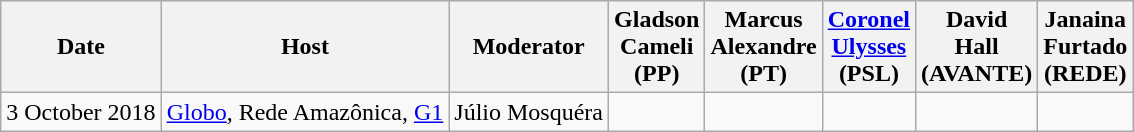<table class="wikitable">
<tr>
<th>Date</th>
<th>Host</th>
<th>Moderator</th>
<th width=30>Gladson Cameli (PP)</th>
<th width=30>Marcus Alexandre (PT)</th>
<th width=30><a href='#'>Coronel Ulysses</a> (PSL)</th>
<th width=30>David Hall (AVANTE)</th>
<th width=30>Janaina Furtado (REDE)</th>
</tr>
<tr>
<td>3 October 2018</td>
<td><a href='#'>Globo</a>, Rede Amazônica, <a href='#'>G1</a></td>
<td>Júlio Mosquéra</td>
<td></td>
<td></td>
<td></td>
<td></td>
<td></td>
</tr>
</table>
